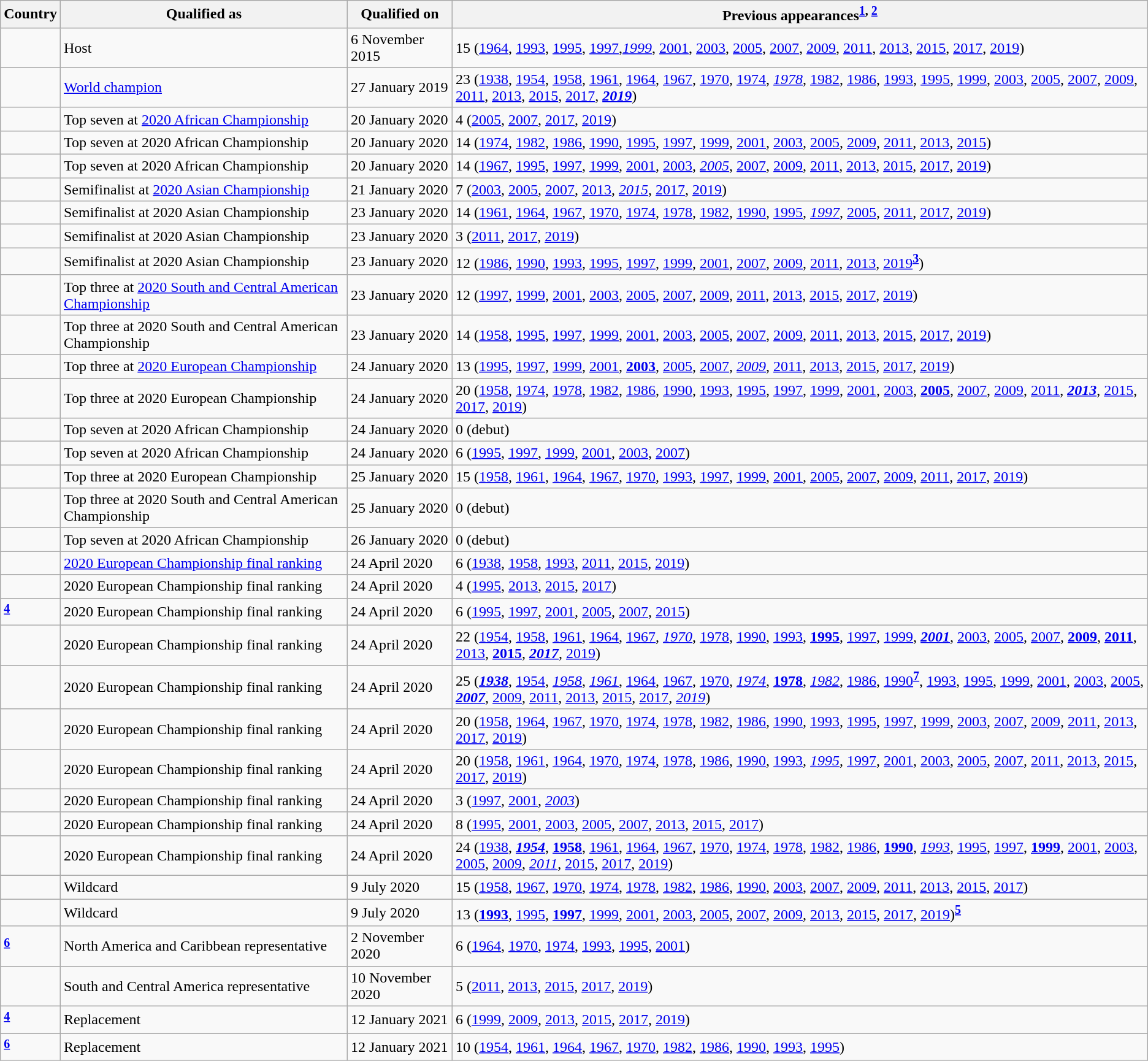<table class="wikitable sortable">
<tr>
<th>Country</th>
<th>Qualified as</th>
<th>Qualified on</th>
<th>Previous appearances<sup><strong><a href='#'>1</a>, <a href='#'>2</a></strong></sup></th>
</tr>
<tr>
<td></td>
<td>Host</td>
<td>6 November 2015</td>
<td>15 (<a href='#'>1964</a>, <a href='#'>1993</a>, <a href='#'>1995</a>, <a href='#'>1997</a>,<em><a href='#'>1999</a></em>, <a href='#'>2001</a>, <a href='#'>2003</a>, <a href='#'>2005</a>, <a href='#'>2007</a>, <a href='#'>2009</a>, <a href='#'>2011</a>, <a href='#'>2013</a>, <a href='#'>2015</a>, <a href='#'>2017</a>, <a href='#'>2019</a>)</td>
</tr>
<tr>
<td></td>
<td><a href='#'>World champion</a></td>
<td>27 January 2019</td>
<td>23 (<a href='#'>1938</a>, <a href='#'>1954</a>, <a href='#'>1958</a>, <a href='#'>1961</a>, <a href='#'>1964</a>, <a href='#'>1967</a>, <a href='#'>1970</a>, <a href='#'>1974</a>, <em><a href='#'>1978</a></em>, <a href='#'>1982</a>, <a href='#'>1986</a>, <a href='#'>1993</a>, <a href='#'>1995</a>, <a href='#'>1999</a>, <a href='#'>2003</a>, <a href='#'>2005</a>, <a href='#'>2007</a>, <a href='#'>2009</a>, <a href='#'>2011</a>, <a href='#'>2013</a>, <a href='#'>2015</a>, <a href='#'>2017</a>, <strong><em><a href='#'>2019</a></em></strong>)</td>
</tr>
<tr>
<td></td>
<td>Top seven at <a href='#'>2020 African Championship</a></td>
<td>20 January 2020</td>
<td>4 (<a href='#'>2005</a>, <a href='#'>2007</a>, <a href='#'>2017</a>, <a href='#'>2019</a>)</td>
</tr>
<tr>
<td></td>
<td>Top seven at 2020 African Championship</td>
<td>20 January 2020</td>
<td>14 (<a href='#'>1974</a>, <a href='#'>1982</a>, <a href='#'>1986</a>, <a href='#'>1990</a>, <a href='#'>1995</a>, <a href='#'>1997</a>, <a href='#'>1999</a>, <a href='#'>2001</a>, <a href='#'>2003</a>, <a href='#'>2005</a>, <a href='#'>2009</a>, <a href='#'>2011</a>, <a href='#'>2013</a>, <a href='#'>2015</a>)</td>
</tr>
<tr>
<td></td>
<td>Top seven at 2020 African Championship</td>
<td>20 January 2020</td>
<td>14 (<a href='#'>1967</a>, <a href='#'>1995</a>, <a href='#'>1997</a>, <a href='#'>1999</a>, <a href='#'>2001</a>, <a href='#'>2003</a>, <a href='#'><em>2005</em></a>, <a href='#'>2007</a>, <a href='#'>2009</a>, <a href='#'>2011</a>, <a href='#'>2013</a>, <a href='#'>2015</a>, <a href='#'>2017</a>, <a href='#'>2019</a>)</td>
</tr>
<tr>
<td></td>
<td>Semifinalist at <a href='#'>2020 Asian Championship</a></td>
<td>21 January 2020</td>
<td>7 (<a href='#'>2003</a>, <a href='#'>2005</a>, <a href='#'>2007</a>, <a href='#'>2013</a>, <em><a href='#'>2015</a></em>, <a href='#'>2017</a>, <a href='#'>2019</a>)</td>
</tr>
<tr>
<td></td>
<td>Semifinalist at 2020 Asian Championship</td>
<td>23 January 2020</td>
<td>14 (<a href='#'>1961</a>, <a href='#'>1964</a>, <a href='#'>1967</a>, <a href='#'>1970</a>, <a href='#'>1974</a>, <a href='#'>1978</a>, <a href='#'>1982</a>, <a href='#'>1990</a>, <a href='#'>1995</a>, <em><a href='#'>1997</a></em>, <a href='#'>2005</a>, <a href='#'>2011</a>, <a href='#'>2017</a>, <a href='#'>2019</a>)</td>
</tr>
<tr>
<td></td>
<td>Semifinalist at 2020 Asian Championship</td>
<td>23 January 2020</td>
<td>3 (<a href='#'>2011</a>, <a href='#'>2017</a>, <a href='#'>2019</a>)</td>
</tr>
<tr>
<td></td>
<td>Semifinalist at 2020 Asian Championship</td>
<td>23 January 2020</td>
<td>12 (<a href='#'>1986</a>, <a href='#'>1990</a>, <a href='#'>1993</a>, <a href='#'>1995</a>, <a href='#'>1997</a>, <a href='#'>1999</a>, <a href='#'>2001</a>, <a href='#'>2007</a>, <a href='#'>2009</a>, <a href='#'>2011</a>, <a href='#'>2013</a>, <a href='#'>2019</a><sup><strong><a href='#'>3</a></strong></sup>)</td>
</tr>
<tr>
<td></td>
<td>Top three at <a href='#'>2020 South and Central American Championship</a></td>
<td>23 January 2020</td>
<td>12 (<a href='#'>1997</a>, <a href='#'>1999</a>, <a href='#'>2001</a>, <a href='#'>2003</a>, <a href='#'>2005</a>, <a href='#'>2007</a>, <a href='#'>2009</a>, <a href='#'>2011</a>, <a href='#'>2013</a>, <a href='#'>2015</a>, <a href='#'>2017</a>, <a href='#'>2019</a>)</td>
</tr>
<tr>
<td></td>
<td>Top three at 2020 South and Central American Championship</td>
<td>23 January 2020</td>
<td>14 (<a href='#'>1958</a>, <a href='#'>1995</a>, <a href='#'>1997</a>, <a href='#'>1999</a>, <a href='#'>2001</a>, <a href='#'>2003</a>, <a href='#'>2005</a>, <a href='#'>2007</a>, <a href='#'>2009</a>, <a href='#'>2011</a>, <a href='#'>2013</a>, <a href='#'>2015</a>, <a href='#'>2017</a>, <a href='#'>2019</a>)</td>
</tr>
<tr>
<td></td>
<td>Top three at <a href='#'>2020 European Championship</a></td>
<td>24 January 2020</td>
<td>13 (<a href='#'>1995</a>, <a href='#'>1997</a>, <a href='#'>1999</a>, <a href='#'>2001</a>, <a href='#'><strong>2003</strong></a>, <a href='#'>2005</a>, <a href='#'>2007</a>, <a href='#'><em>2009</em></a>, <a href='#'>2011</a>, <a href='#'>2013</a>, <a href='#'>2015</a>, <a href='#'>2017</a>, <a href='#'>2019</a>)</td>
</tr>
<tr>
<td></td>
<td>Top three at 2020 European Championship</td>
<td>24 January 2020</td>
<td>20 (<a href='#'>1958</a>, <a href='#'>1974</a>, <a href='#'>1978</a>, <a href='#'>1982</a>, <a href='#'>1986</a>, <a href='#'>1990</a>, <a href='#'>1993</a>, <a href='#'>1995</a>, <a href='#'>1997</a>, <a href='#'>1999</a>, <a href='#'>2001</a>, <a href='#'>2003</a>, <strong><a href='#'>2005</a></strong>, <a href='#'>2007</a>, <a href='#'>2009</a>, <a href='#'>2011</a>, <strong><em><a href='#'>2013</a></em></strong>, <a href='#'>2015</a>, <a href='#'>2017</a>, <a href='#'>2019</a>)</td>
</tr>
<tr>
<td></td>
<td>Top seven at 2020 African Championship</td>
<td>24 January 2020</td>
<td>0 (debut)</td>
</tr>
<tr>
<td></td>
<td>Top seven at 2020 African Championship</td>
<td>24 January 2020</td>
<td>6 (<a href='#'>1995</a>, <a href='#'>1997</a>, <a href='#'>1999</a>, <a href='#'>2001</a>, <a href='#'>2003</a>, <a href='#'>2007</a>)</td>
</tr>
<tr>
<td></td>
<td>Top three at 2020 European Championship</td>
<td>25 January 2020</td>
<td>15 (<a href='#'>1958</a>, <a href='#'>1961</a>, <a href='#'>1964</a>, <a href='#'>1967</a>, <a href='#'>1970</a>, <a href='#'>1993</a>, <a href='#'>1997</a>, <a href='#'>1999</a>, <a href='#'>2001</a>, <a href='#'>2005</a>, <a href='#'>2007</a>, <a href='#'>2009</a>, <a href='#'>2011</a>, <a href='#'>2017</a>, <a href='#'>2019</a>)</td>
</tr>
<tr>
<td></td>
<td>Top three at 2020 South and Central American Championship</td>
<td>25 January 2020</td>
<td>0 (debut)</td>
</tr>
<tr>
<td></td>
<td>Top seven at 2020 African Championship</td>
<td>26 January 2020</td>
<td>0 (debut)</td>
</tr>
<tr>
<td></td>
<td><a href='#'>2020 European Championship final ranking</a></td>
<td>24 April 2020</td>
<td>6 (<a href='#'>1938</a>, <a href='#'>1958</a>, <a href='#'>1993</a>, <a href='#'>2011</a>, <a href='#'>2015</a>, <a href='#'>2019</a>)</td>
</tr>
<tr>
<td></td>
<td>2020 European Championship final ranking</td>
<td>24 April 2020</td>
<td>4 (<a href='#'>1995</a>, <a href='#'>2013</a>, <a href='#'>2015</a>, <a href='#'>2017</a>)</td>
</tr>
<tr>
<td><sup><strong><a href='#'>4</a></strong></sup></td>
<td>2020 European Championship final ranking</td>
<td>24 April 2020</td>
<td>6 (<a href='#'>1995</a>, <a href='#'>1997</a>, <a href='#'>2001</a>, <a href='#'>2005</a>, <a href='#'>2007</a>, <a href='#'>2015</a>)</td>
</tr>
<tr>
<td></td>
<td>2020 European Championship final ranking</td>
<td>24 April 2020</td>
<td>22 (<a href='#'>1954</a>, <a href='#'>1958</a>, <a href='#'>1961</a>, <a href='#'>1964</a>, <a href='#'>1967</a>, <em><a href='#'>1970</a></em>, <a href='#'>1978</a>, <a href='#'>1990</a>, <a href='#'>1993</a>, <strong><a href='#'>1995</a></strong>, <a href='#'>1997</a>, <a href='#'>1999</a>, <strong><em><a href='#'>2001</a></em></strong>, <a href='#'>2003</a>, <a href='#'>2005</a>, <a href='#'>2007</a>, <strong><a href='#'>2009</a></strong>, <strong><a href='#'>2011</a></strong>, <a href='#'>2013</a>, <strong><a href='#'>2015</a></strong>, <strong><em><a href='#'>2017</a></em></strong>, <a href='#'>2019</a>)</td>
</tr>
<tr>
<td></td>
<td>2020 European Championship final ranking</td>
<td>24 April 2020</td>
<td>25 (<strong><em><a href='#'>1938</a></em></strong>, <a href='#'>1954</a>, <em><a href='#'>1958</a></em>, <em><a href='#'>1961</a></em>, <a href='#'>1964</a>, <a href='#'>1967</a>, <a href='#'>1970</a>, <em><a href='#'>1974</a></em>, <strong><a href='#'>1978</a></strong>, <em><a href='#'>1982</a></em>, <a href='#'>1986</a>, <a href='#'>1990</a><sup><strong><a href='#'>7</a></strong></sup>, <a href='#'>1993</a>, <a href='#'>1995</a>, <a href='#'>1999</a>, <a href='#'>2001</a>, <a href='#'>2003</a>, <a href='#'>2005</a>, <strong><em><a href='#'>2007</a></em></strong>, <a href='#'>2009</a>, <a href='#'>2011</a>, <a href='#'>2013</a>, <a href='#'>2015</a>, <a href='#'>2017</a>, <em><a href='#'>2019</a></em>)</td>
</tr>
<tr>
<td></td>
<td>2020 European Championship final ranking</td>
<td>24 April 2020</td>
<td>20 (<a href='#'>1958</a>, <a href='#'>1964</a>, <a href='#'>1967</a>, <a href='#'>1970</a>, <a href='#'>1974</a>, <a href='#'>1978</a>, <a href='#'>1982</a>, <a href='#'>1986</a>, <a href='#'>1990</a>, <a href='#'>1993</a>, <a href='#'>1995</a>, <a href='#'>1997</a>, <a href='#'>1999</a>, <a href='#'>2003</a>, <a href='#'>2007</a>, <a href='#'>2009</a>, <a href='#'>2011</a>, <a href='#'>2013</a>, <a href='#'>2017</a>, <a href='#'>2019</a>)</td>
</tr>
<tr>
<td></td>
<td>2020 European Championship final ranking</td>
<td>24 April 2020</td>
<td>20 (<a href='#'>1958</a>, <a href='#'>1961</a>, <a href='#'>1964</a>, <a href='#'>1970</a>, <a href='#'>1974</a>, <a href='#'>1978</a>, <a href='#'>1986</a>, <a href='#'>1990</a>, <a href='#'>1993</a>, <em><a href='#'>1995</a></em>, <a href='#'>1997</a>, <a href='#'>2001</a>, <a href='#'>2003</a>, <a href='#'>2005</a>, <a href='#'>2007</a>, <a href='#'>2011</a>, <a href='#'>2013</a>, <a href='#'>2015</a>, <a href='#'>2017</a>, <a href='#'>2019</a>)</td>
</tr>
<tr>
<td></td>
<td>2020 European Championship final ranking</td>
<td>24 April 2020</td>
<td>3 (<a href='#'>1997</a>, <a href='#'>2001</a>, <em><a href='#'>2003</a></em>)</td>
</tr>
<tr>
<td></td>
<td>2020 European Championship final ranking</td>
<td>24 April 2020</td>
<td>8 (<a href='#'>1995</a>, <a href='#'>2001</a>, <a href='#'>2003</a>, <a href='#'>2005</a>, <a href='#'>2007</a>, <a href='#'>2013</a>, <a href='#'>2015</a>, <a href='#'>2017</a>)</td>
</tr>
<tr>
<td></td>
<td>2020 European Championship final ranking</td>
<td>24 April 2020</td>
<td>24 (<a href='#'>1938</a>, <strong><em><a href='#'>1954</a></em></strong>, <strong><a href='#'>1958</a></strong>, <a href='#'>1961</a>, <a href='#'>1964</a>, <a href='#'>1967</a>, <a href='#'>1970</a>, <a href='#'>1974</a>, <a href='#'>1978</a>, <a href='#'>1982</a>, <a href='#'>1986</a>, <strong><a href='#'>1990</a></strong>, <em><a href='#'>1993</a></em>, <a href='#'>1995</a>, <a href='#'>1997</a>, <strong><a href='#'>1999</a></strong>, <a href='#'>2001</a>, <a href='#'>2003</a>, <a href='#'>2005</a>, <a href='#'>2009</a>, <em><a href='#'>2011</a></em>, <a href='#'>2015</a>, <a href='#'>2017</a>, <a href='#'>2019</a>)</td>
</tr>
<tr>
<td></td>
<td>Wildcard</td>
<td>9 July 2020</td>
<td>15 (<a href='#'>1958</a>, <a href='#'>1967</a>, <a href='#'>1970</a>, <a href='#'>1974</a>, <a href='#'>1978</a>, <a href='#'>1982</a>, <a href='#'>1986</a>, <a href='#'>1990</a>, <a href='#'>2003</a>, <a href='#'>2007</a>, <a href='#'>2009</a>, <a href='#'>2011</a>, <a href='#'>2013</a>, <a href='#'>2015</a>, <a href='#'>2017</a>)</td>
</tr>
<tr>
<td></td>
<td>Wildcard</td>
<td>9 July 2020</td>
<td>13 (<strong><a href='#'>1993</a></strong>, <a href='#'>1995</a>, <strong><a href='#'>1997</a></strong>, <a href='#'>1999</a>, <a href='#'>2001</a>, <a href='#'>2003</a>, <a href='#'>2005</a>, <a href='#'>2007</a>, <a href='#'>2009</a>, <a href='#'>2013</a>, <a href='#'>2015</a>, <a href='#'>2017</a>, <a href='#'>2019</a>)<sup><strong><a href='#'>5</a></strong></sup></td>
</tr>
<tr>
<td><sup><strong><a href='#'>6</a></strong></sup></td>
<td>North America and Caribbean representative</td>
<td>2 November 2020</td>
<td>6 (<a href='#'>1964</a>, <a href='#'>1970</a>, <a href='#'>1974</a>, <a href='#'>1993</a>, <a href='#'>1995</a>, <a href='#'>2001</a>)</td>
</tr>
<tr>
<td></td>
<td>South and Central America representative</td>
<td>10 November 2020</td>
<td>5 (<a href='#'>2011</a>, <a href='#'>2013</a>, <a href='#'>2015</a>, <a href='#'>2017</a>, <a href='#'>2019</a>)</td>
</tr>
<tr>
<td><sup><strong><a href='#'>4</a></strong></sup></td>
<td>Replacement</td>
<td>12 January 2021</td>
<td>6 (<a href='#'>1999</a>, <a href='#'>2009</a>, <a href='#'>2013</a>, <a href='#'>2015</a>, <a href='#'>2017</a>, <a href='#'>2019</a>)</td>
</tr>
<tr>
<td><sup><strong><a href='#'>6</a></strong></sup></td>
<td>Replacement</td>
<td>12 January 2021</td>
<td>10 (<a href='#'>1954</a>, <a href='#'>1961</a>, <a href='#'>1964</a>, <a href='#'>1967</a>, <a href='#'>1970</a>, <a href='#'>1982</a>, <a href='#'>1986</a>, <a href='#'>1990</a>, <a href='#'>1993</a>, <a href='#'>1995</a>)</td>
</tr>
</table>
